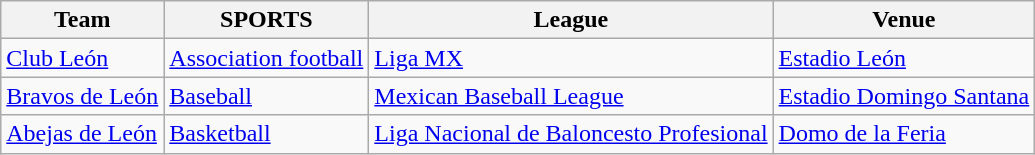<table class="wikitable">
<tr>
<th>Team</th>
<th>SPORTS</th>
<th>League</th>
<th>Venue</th>
</tr>
<tr>
<td><a href='#'>Club León</a></td>
<td><a href='#'>Association football</a></td>
<td><a href='#'>Liga MX</a></td>
<td><a href='#'>Estadio León</a></td>
</tr>
<tr>
<td><a href='#'>Bravos de León</a></td>
<td><a href='#'>Baseball</a></td>
<td><a href='#'>Mexican Baseball League</a></td>
<td><a href='#'>Estadio Domingo Santana</a></td>
</tr>
<tr>
<td><a href='#'>Abejas de León</a></td>
<td><a href='#'>Basketball</a></td>
<td><a href='#'>Liga Nacional de Baloncesto Profesional</a></td>
<td><a href='#'>Domo de la Feria</a></td>
</tr>
</table>
